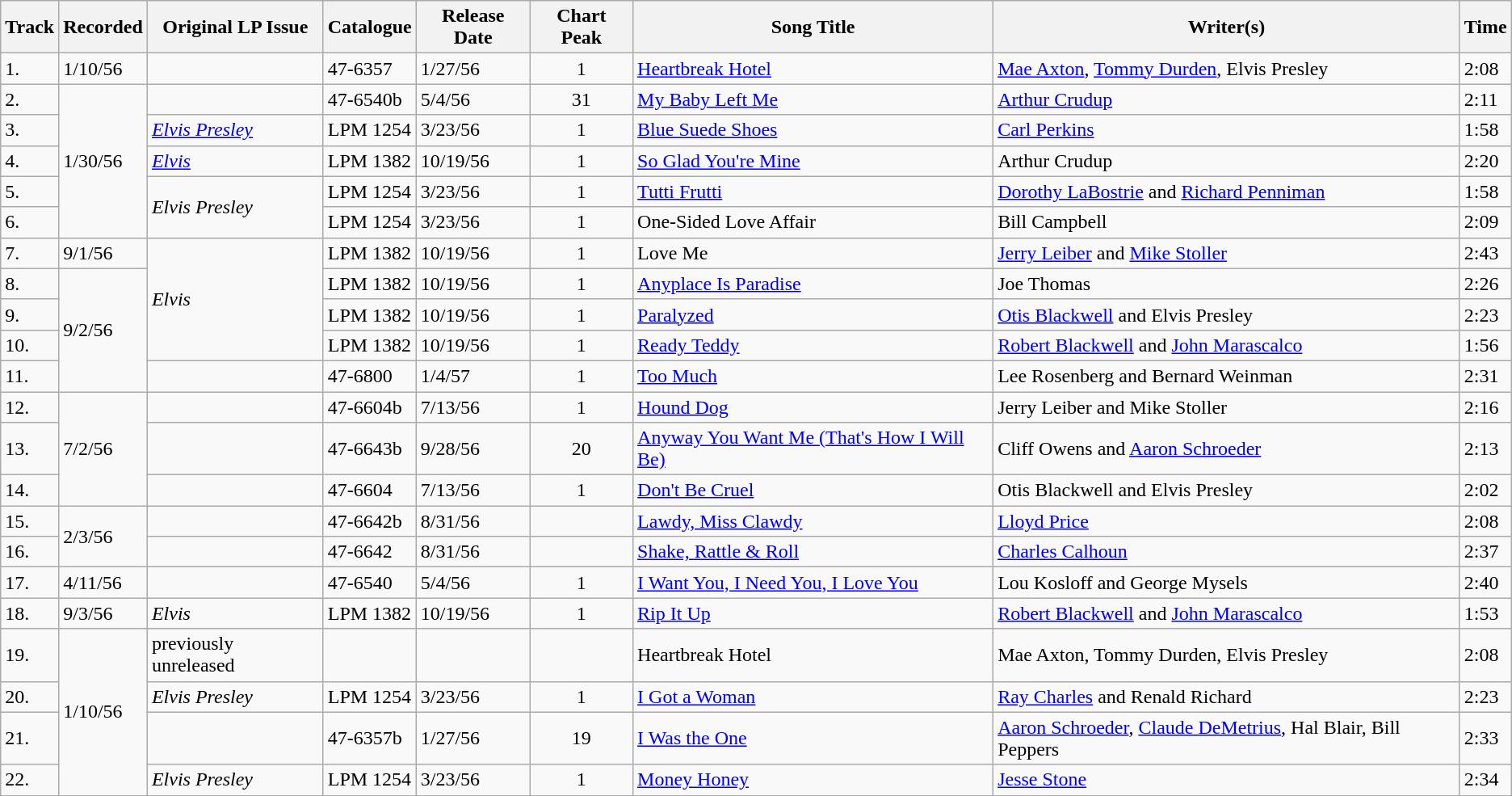<table class="wikitable">
<tr>
<th>Track</th>
<th>Recorded</th>
<th>Original LP Issue</th>
<th>Catalogue</th>
<th>Release Date</th>
<th>Chart Peak</th>
<th>Song Title</th>
<th>Writer(s)</th>
<th>Time</th>
</tr>
<tr>
<td>1.</td>
<td>1/10/56</td>
<td></td>
<td>47-6357</td>
<td>1/27/56</td>
<td style="text-align:center;">1</td>
<td><a href='#'>Heartbreak Hotel</a></td>
<td><a href='#'>Mae Axton</a>, <a href='#'>Tommy Durden</a>, Elvis Presley</td>
<td>2:08</td>
</tr>
<tr>
<td>2.</td>
<td rowspan="5">1/30/56</td>
<td></td>
<td>47-6540b</td>
<td>5/4/56</td>
<td style="text-align:center;">31</td>
<td><a href='#'>My Baby Left Me</a></td>
<td><a href='#'>Arthur Crudup</a></td>
<td>2:11</td>
</tr>
<tr>
<td>3.</td>
<td><em><a href='#'>Elvis Presley</a></em></td>
<td>LPM 1254</td>
<td>3/23/56</td>
<td style="text-align:center;">1</td>
<td><a href='#'>Blue Suede Shoes</a></td>
<td><a href='#'>Carl Perkins</a></td>
<td>1:58</td>
</tr>
<tr>
<td>4.</td>
<td><em><a href='#'>Elvis</a></em></td>
<td>LPM 1382</td>
<td>10/19/56</td>
<td style="text-align:center;">1</td>
<td><a href='#'>So Glad You're Mine</a></td>
<td>Arthur Crudup</td>
<td>2:20</td>
</tr>
<tr>
<td>5.</td>
<td rowspan="2"><em>Elvis Presley</em></td>
<td>LPM 1254</td>
<td>3/23/56</td>
<td style="text-align:center;Elvis pq1q">1</td>
<td><a href='#'>Tutti Frutti</a></td>
<td><a href='#'>Dorothy LaBostrie</a> and <a href='#'>Richard Penniman</a></td>
<td>1:58</td>
</tr>
<tr>
<td>6.</td>
<td>LPM 1254</td>
<td>3/23/56</td>
<td style="text-align:center;">1</td>
<td>One-Sided Love Affair</td>
<td>Bill Campbell</td>
<td>2:09</td>
</tr>
<tr>
<td>7.</td>
<td>9/1/56</td>
<td rowspan="4"><em>Elvis</em></td>
<td>LPM 1382</td>
<td>10/19/56</td>
<td style="text-align:center;">1</td>
<td>Love Me</td>
<td><a href='#'>Jerry Leiber</a> and <a href='#'>Mike Stoller</a></td>
<td>2:43</td>
</tr>
<tr>
<td>8.</td>
<td rowspan="4">9/2/56</td>
<td>LPM 1382</td>
<td>10/19/56</td>
<td style="text-align:center;">1</td>
<td><a href='#'>Anyplace Is Paradise</a></td>
<td>Joe Thomas</td>
<td>2:26</td>
</tr>
<tr>
<td>9.</td>
<td>LPM 1382</td>
<td>10/19/56</td>
<td style="text-align:center;">1</td>
<td><a href='#'>Paralyzed</a></td>
<td><a href='#'>Otis Blackwell</a> and Elvis Presley</td>
<td>2:23</td>
</tr>
<tr>
<td>10.</td>
<td>LPM 1382</td>
<td>10/19/56</td>
<td style="text-align:center;">1</td>
<td><a href='#'>Ready Teddy</a></td>
<td><a href='#'>Robert Blackwell</a> and <a href='#'>John Marascalco</a></td>
<td>1:56</td>
</tr>
<tr>
<td>11.</td>
<td></td>
<td>47-6800</td>
<td>1/4/57</td>
<td style="text-align:center;">1</td>
<td><a href='#'>Too Much</a></td>
<td>Lee Rosenberg and Bernard Weinman</td>
<td>2:31</td>
</tr>
<tr>
<td>12.</td>
<td rowspan="3">7/2/56</td>
<td></td>
<td>47-6604b</td>
<td>7/13/56</td>
<td style="text-align:center;">1</td>
<td><a href='#'>Hound Dog</a></td>
<td>Jerry Leiber and Mike Stoller</td>
<td>2:16</td>
</tr>
<tr>
<td>13.</td>
<td></td>
<td>47-6643b</td>
<td>9/28/56</td>
<td style="text-align:center;">20</td>
<td><a href='#'>Anyway You Want Me (That's How I Will Be)</a></td>
<td>Cliff Owens and <a href='#'>Aaron Schroeder</a></td>
<td>2:13</td>
</tr>
<tr>
<td>14.</td>
<td></td>
<td>47-6604</td>
<td>7/13/56</td>
<td style="text-align:center;">1</td>
<td><a href='#'>Don't Be Cruel</a></td>
<td>Otis Blackwell and Elvis Presley</td>
<td>2:02</td>
</tr>
<tr>
<td>15.</td>
<td rowspan="2">2/3/56</td>
<td></td>
<td>47-6642b</td>
<td>8/31/56</td>
<td style="text-align:center;"></td>
<td><a href='#'>Lawdy, Miss Clawdy</a></td>
<td><a href='#'>Lloyd Price</a></td>
<td>2:08</td>
</tr>
<tr>
<td>16.</td>
<td></td>
<td>47-6642</td>
<td>8/31/56</td>
<td style="text-align:center;"></td>
<td><a href='#'>Shake, Rattle & Roll</a></td>
<td><a href='#'>Charles Calhoun</a></td>
<td>2:37</td>
</tr>
<tr>
<td>17.</td>
<td>4/11/56</td>
<td></td>
<td>47-6540</td>
<td>5/4/56</td>
<td style="text-align:center;">1</td>
<td><a href='#'>I Want You, I Need You, I Love You</a></td>
<td>Lou Kosloff and George Mysels</td>
<td>2:40</td>
</tr>
<tr>
<td>18.</td>
<td>9/3/56</td>
<td><em>Elvis</em></td>
<td>LPM 1382</td>
<td>10/19/56</td>
<td style="text-align:center;">1</td>
<td><a href='#'>Rip It Up</a></td>
<td><a href='#'>Robert Blackwell</a> and <a href='#'>John Marascalco</a></td>
<td>1:53</td>
</tr>
<tr>
<td>19.</td>
<td rowspan="4">1/10/56</td>
<td>previously unreleased</td>
<td></td>
<td></td>
<td style="text-align:center;"></td>
<td>Heartbreak Hotel</td>
<td>Mae Axton, Tommy Durden, Elvis Presley</td>
<td>2:08</td>
</tr>
<tr>
<td>20.</td>
<td><em>Elvis Presley</em></td>
<td>LPM 1254</td>
<td>3/23/56</td>
<td style="text-align:center;">1</td>
<td><a href='#'>I Got a Woman</a></td>
<td><a href='#'>Ray Charles</a> and Renald Richard</td>
<td>2:23</td>
</tr>
<tr>
<td>21.</td>
<td></td>
<td>47-6357b</td>
<td>1/27/56</td>
<td style="text-align:center;">19</td>
<td><a href='#'>I Was the One</a></td>
<td><a href='#'>Aaron Schroeder</a>, <a href='#'>Claude DeMetrius</a>, Hal Blair, Bill Peppers</td>
<td>2:33</td>
</tr>
<tr>
<td>22.</td>
<td><em>Elvis Presley</em></td>
<td>LPM 1254</td>
<td>3/23/56</td>
<td style="text-align:center;">1</td>
<td><a href='#'>Money Honey</a></td>
<td><a href='#'>Jesse Stone</a></td>
<td>2:34</td>
</tr>
</table>
